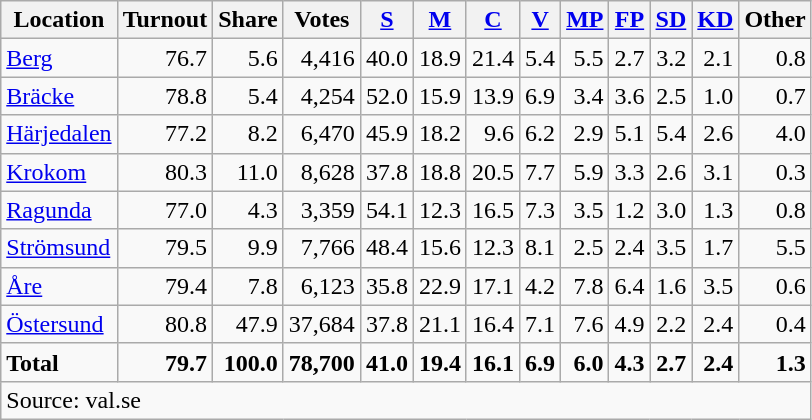<table class="wikitable sortable" style=text-align:right>
<tr>
<th>Location</th>
<th>Turnout</th>
<th>Share</th>
<th>Votes</th>
<th><a href='#'>S</a></th>
<th><a href='#'>M</a></th>
<th><a href='#'>C</a></th>
<th><a href='#'>V</a></th>
<th><a href='#'>MP</a></th>
<th><a href='#'>FP</a></th>
<th><a href='#'>SD</a></th>
<th><a href='#'>KD</a></th>
<th>Other</th>
</tr>
<tr>
<td align=left><a href='#'>Berg</a></td>
<td>76.7</td>
<td>5.6</td>
<td>4,416</td>
<td>40.0</td>
<td>18.9</td>
<td>21.4</td>
<td>5.4</td>
<td>5.5</td>
<td>2.7</td>
<td>3.2</td>
<td>2.1</td>
<td>0.8</td>
</tr>
<tr>
<td align=left><a href='#'>Bräcke</a></td>
<td>78.8</td>
<td>5.4</td>
<td>4,254</td>
<td>52.0</td>
<td>15.9</td>
<td>13.9</td>
<td>6.9</td>
<td>3.4</td>
<td>3.6</td>
<td>2.5</td>
<td>1.0</td>
<td>0.7</td>
</tr>
<tr>
<td align=left><a href='#'>Härjedalen</a></td>
<td>77.2</td>
<td>8.2</td>
<td>6,470</td>
<td>45.9</td>
<td>18.2</td>
<td>9.6</td>
<td>6.2</td>
<td>2.9</td>
<td>5.1</td>
<td>5.4</td>
<td>2.6</td>
<td>4.0</td>
</tr>
<tr>
<td align=left><a href='#'>Krokom</a></td>
<td>80.3</td>
<td>11.0</td>
<td>8,628</td>
<td>37.8</td>
<td>18.8</td>
<td>20.5</td>
<td>7.7</td>
<td>5.9</td>
<td>3.3</td>
<td>2.6</td>
<td>3.1</td>
<td>0.3</td>
</tr>
<tr>
<td align=left><a href='#'>Ragunda</a></td>
<td>77.0</td>
<td>4.3</td>
<td>3,359</td>
<td>54.1</td>
<td>12.3</td>
<td>16.5</td>
<td>7.3</td>
<td>3.5</td>
<td>1.2</td>
<td>3.0</td>
<td>1.3</td>
<td>0.8</td>
</tr>
<tr>
<td align=left><a href='#'>Strömsund</a></td>
<td>79.5</td>
<td>9.9</td>
<td>7,766</td>
<td>48.4</td>
<td>15.6</td>
<td>12.3</td>
<td>8.1</td>
<td>2.5</td>
<td>2.4</td>
<td>3.5</td>
<td>1.7</td>
<td>5.5</td>
</tr>
<tr>
<td align=left><a href='#'>Åre</a></td>
<td>79.4</td>
<td>7.8</td>
<td>6,123</td>
<td>35.8</td>
<td>22.9</td>
<td>17.1</td>
<td>4.2</td>
<td>7.8</td>
<td>6.4</td>
<td>1.6</td>
<td>3.5</td>
<td>0.6</td>
</tr>
<tr>
<td align=left><a href='#'>Östersund</a></td>
<td>80.8</td>
<td>47.9</td>
<td>37,684</td>
<td>37.8</td>
<td>21.1</td>
<td>16.4</td>
<td>7.1</td>
<td>7.6</td>
<td>4.9</td>
<td>2.2</td>
<td>2.4</td>
<td>0.4</td>
</tr>
<tr>
<td align=left><strong>Total</strong></td>
<td><strong>79.7</strong></td>
<td><strong>100.0</strong></td>
<td><strong>78,700</strong></td>
<td><strong>41.0</strong></td>
<td><strong>19.4</strong></td>
<td><strong>16.1</strong></td>
<td><strong>6.9</strong></td>
<td><strong>6.0</strong></td>
<td><strong>4.3</strong></td>
<td><strong>2.7</strong></td>
<td><strong>2.4</strong></td>
<td><strong>1.3</strong></td>
</tr>
<tr>
<td align=left colspan=13>Source: val.se</td>
</tr>
</table>
